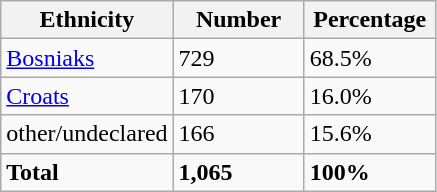<table class="wikitable">
<tr>
<th width="100px">Ethnicity</th>
<th width="80px">Number</th>
<th width="80px">Percentage</th>
</tr>
<tr>
<td><a href='#'>Bosniaks</a></td>
<td>729</td>
<td>68.5%</td>
</tr>
<tr>
<td><a href='#'>Croats</a></td>
<td>170</td>
<td>16.0%</td>
</tr>
<tr>
<td>other/undeclared</td>
<td>166</td>
<td>15.6%</td>
</tr>
<tr>
<td><strong>Total</strong></td>
<td><strong>1,065</strong></td>
<td><strong>100%</strong></td>
</tr>
</table>
